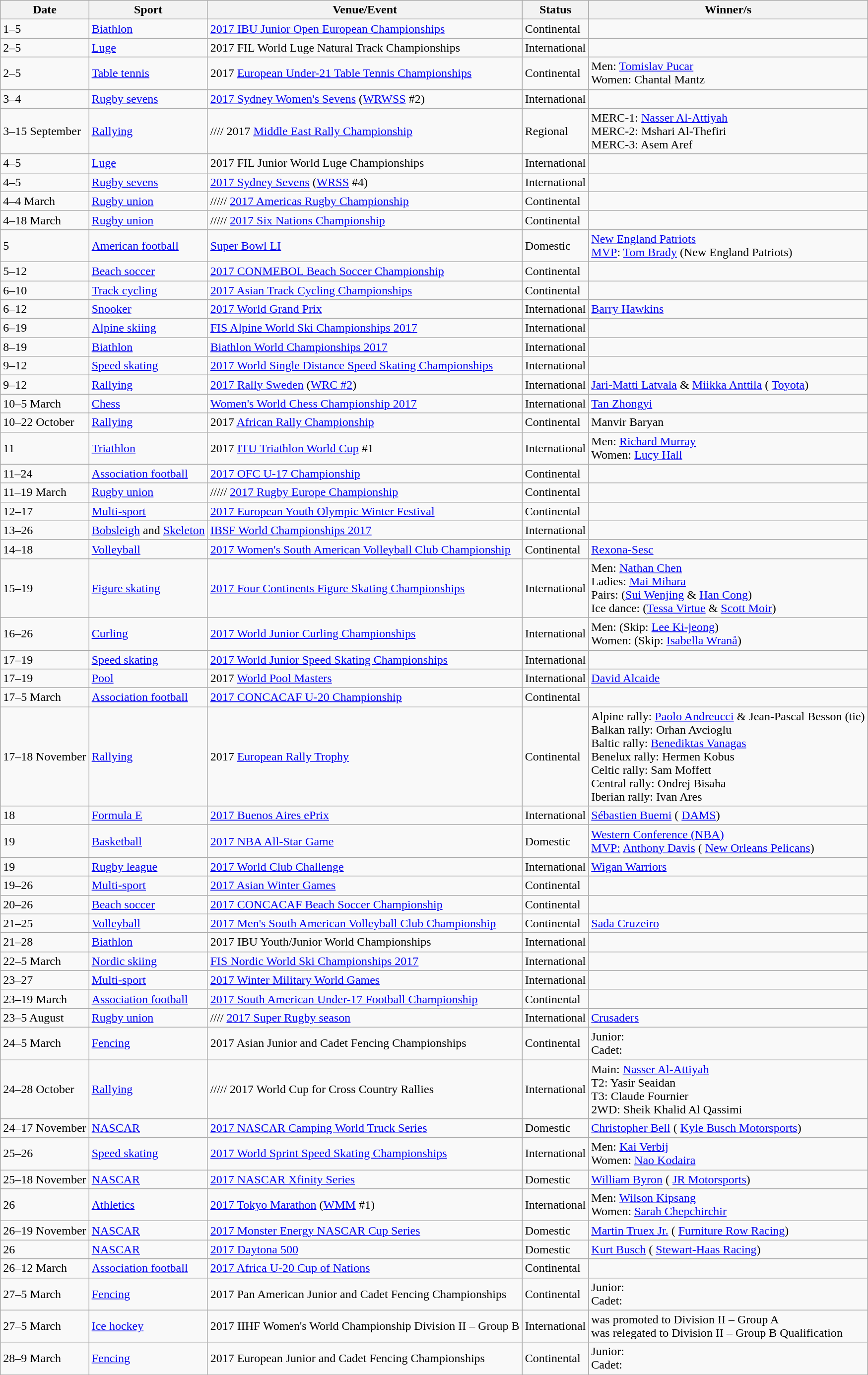<table class="wikitable sortable">
<tr>
<th>Date</th>
<th>Sport</th>
<th>Venue/Event</th>
<th>Status</th>
<th>Winner/s</th>
</tr>
<tr>
<td>1–5</td>
<td><a href='#'>Biathlon</a></td>
<td> <a href='#'>2017 IBU Junior Open European Championships</a></td>
<td>Continental</td>
<td></td>
</tr>
<tr>
<td>2–5</td>
<td><a href='#'>Luge</a></td>
<td> 2017 FIL World Luge Natural Track Championships</td>
<td>International</td>
<td></td>
</tr>
<tr>
<td>2–5</td>
<td><a href='#'>Table tennis</a></td>
<td> 2017 <a href='#'>European Under-21 Table Tennis Championships</a></td>
<td>Continental</td>
<td>Men:  <a href='#'>Tomislav Pucar</a><br>Women:  Chantal Mantz</td>
</tr>
<tr>
<td>3–4</td>
<td><a href='#'>Rugby sevens</a></td>
<td> <a href='#'>2017 Sydney Women's Sevens</a> (<a href='#'>WRWSS</a> #2)</td>
<td>International</td>
<td></td>
</tr>
<tr>
<td>3–15 September</td>
<td><a href='#'>Rallying</a></td>
<td>//// 2017 <a href='#'>Middle East Rally Championship</a></td>
<td>Regional</td>
<td>MERC-1:  <a href='#'>Nasser Al-Attiyah</a><br>MERC-2:  Mshari Al-Thefiri<br>MERC-3:  Asem Aref</td>
</tr>
<tr>
<td>4–5</td>
<td><a href='#'>Luge</a></td>
<td> 2017 FIL Junior World Luge Championships</td>
<td>International</td>
<td></td>
</tr>
<tr>
<td>4–5</td>
<td><a href='#'>Rugby sevens</a></td>
<td> <a href='#'>2017 Sydney Sevens</a> (<a href='#'>WRSS</a> #4)</td>
<td>International</td>
<td></td>
</tr>
<tr>
<td>4–4 March</td>
<td><a href='#'>Rugby union</a></td>
<td>///// <a href='#'>2017 Americas Rugby Championship</a></td>
<td>Continental</td>
<td></td>
</tr>
<tr>
<td>4–18 March</td>
<td><a href='#'>Rugby union</a></td>
<td>///// <a href='#'>2017 Six Nations Championship</a></td>
<td>Continental</td>
<td></td>
</tr>
<tr>
<td>5</td>
<td><a href='#'>American football</a></td>
<td> <a href='#'>Super Bowl LI</a></td>
<td>Domestic</td>
<td> <a href='#'>New England Patriots</a><br><a href='#'>MVP</a>:  <a href='#'>Tom Brady</a> (New England Patriots)</td>
</tr>
<tr>
<td>5–12</td>
<td><a href='#'>Beach soccer</a></td>
<td> <a href='#'>2017 CONMEBOL Beach Soccer Championship</a></td>
<td>Continental</td>
<td></td>
</tr>
<tr>
<td>6–10</td>
<td><a href='#'>Track cycling</a></td>
<td> <a href='#'>2017 Asian Track Cycling Championships</a></td>
<td>Continental</td>
<td></td>
</tr>
<tr>
<td>6–12</td>
<td><a href='#'>Snooker</a></td>
<td> <a href='#'>2017 World Grand Prix</a></td>
<td>International</td>
<td> <a href='#'>Barry Hawkins</a></td>
</tr>
<tr>
<td>6–19</td>
<td><a href='#'>Alpine skiing</a></td>
<td> <a href='#'>FIS Alpine World Ski Championships 2017</a></td>
<td>International</td>
<td></td>
</tr>
<tr>
<td>8–19</td>
<td><a href='#'>Biathlon</a></td>
<td> <a href='#'>Biathlon World Championships 2017</a></td>
<td>International</td>
<td></td>
</tr>
<tr>
<td>9–12</td>
<td><a href='#'>Speed skating</a></td>
<td> <a href='#'>2017 World Single Distance Speed Skating Championships</a></td>
<td>International</td>
<td></td>
</tr>
<tr>
<td>9–12</td>
<td><a href='#'>Rallying</a></td>
<td> <a href='#'>2017 Rally Sweden</a> (<a href='#'>WRC #2</a>)</td>
<td>International</td>
<td> <a href='#'>Jari-Matti Latvala</a> & <a href='#'>Miikka Anttila</a> ( <a href='#'>Toyota</a>)</td>
</tr>
<tr>
<td>10–5 March</td>
<td><a href='#'>Chess</a></td>
<td> <a href='#'>Women's World Chess Championship 2017</a></td>
<td>International</td>
<td> <a href='#'>Tan Zhongyi</a></td>
</tr>
<tr>
<td>10–22 October</td>
<td><a href='#'>Rallying</a></td>
<td> 2017 <a href='#'>African Rally Championship</a></td>
<td>Continental</td>
<td> Manvir Baryan</td>
</tr>
<tr>
<td>11</td>
<td><a href='#'>Triathlon</a></td>
<td> 2017 <a href='#'>ITU Triathlon World Cup</a> #1</td>
<td>International</td>
<td>Men:  <a href='#'>Richard Murray</a><br>Women:  <a href='#'>Lucy Hall</a></td>
</tr>
<tr>
<td>11–24</td>
<td><a href='#'>Association football</a></td>
<td> <a href='#'>2017 OFC U-17 Championship</a></td>
<td>Continental</td>
<td></td>
</tr>
<tr>
<td>11–19 March</td>
<td><a href='#'>Rugby union</a></td>
<td>///// <a href='#'>2017 Rugby Europe Championship</a></td>
<td>Continental</td>
<td></td>
</tr>
<tr>
<td>12–17</td>
<td><a href='#'>Multi-sport</a></td>
<td> <a href='#'>2017 European Youth Olympic Winter Festival</a></td>
<td>Continental</td>
<td></td>
</tr>
<tr>
<td>13–26</td>
<td><a href='#'>Bobsleigh</a> and <a href='#'>Skeleton</a></td>
<td> <a href='#'>IBSF World Championships 2017</a></td>
<td>International</td>
<td></td>
</tr>
<tr>
<td>14–18</td>
<td><a href='#'>Volleyball</a></td>
<td> <a href='#'>2017 Women's South American Volleyball Club Championship</a></td>
<td>Continental</td>
<td> <a href='#'>Rexona-Sesc</a></td>
</tr>
<tr>
<td>15–19</td>
<td><a href='#'>Figure skating</a></td>
<td> <a href='#'>2017 Four Continents Figure Skating Championships</a></td>
<td>International</td>
<td>Men:  <a href='#'>Nathan Chen</a><br>Ladies:  <a href='#'>Mai Mihara</a><br>Pairs:  (<a href='#'>Sui Wenjing</a> & <a href='#'>Han Cong</a>)<br>Ice dance:  (<a href='#'>Tessa Virtue</a> & <a href='#'>Scott Moir</a>)</td>
</tr>
<tr>
<td>16–26</td>
<td><a href='#'>Curling</a></td>
<td> <a href='#'>2017 World Junior Curling Championships</a></td>
<td>International</td>
<td>Men:  (Skip: <a href='#'>Lee Ki-jeong</a>)<br>Women:  (Skip: <a href='#'>Isabella Wranå</a>)</td>
</tr>
<tr>
<td>17–19</td>
<td><a href='#'>Speed skating</a></td>
<td> <a href='#'>2017 World Junior Speed Skating Championships</a></td>
<td>International</td>
<td></td>
</tr>
<tr>
<td>17–19</td>
<td><a href='#'>Pool</a></td>
<td> 2017 <a href='#'>World Pool Masters</a></td>
<td>International</td>
<td> <a href='#'>David Alcaide</a></td>
</tr>
<tr>
<td>17–5 March</td>
<td><a href='#'>Association football</a></td>
<td> <a href='#'>2017 CONCACAF U-20 Championship</a></td>
<td>Continental</td>
<td></td>
</tr>
<tr>
<td>17–18 November</td>
<td><a href='#'>Rallying</a></td>
<td> 2017 <a href='#'>European Rally Trophy</a></td>
<td>Continental</td>
<td>Alpine rally:  <a href='#'>Paolo Andreucci</a> &  Jean-Pascal Besson (tie)<br>Balkan rally:  Orhan Avcioglu<br>Baltic rally:  <a href='#'>Benediktas Vanagas</a><br>Benelux rally:  Hermen Kobus<br>Celtic rally:  Sam Moffett<br>Central rally:  Ondrej Bisaha<br>Iberian rally:  Ivan Ares</td>
</tr>
<tr>
<td>18</td>
<td><a href='#'>Formula E</a></td>
<td> <a href='#'>2017 Buenos Aires ePrix</a></td>
<td>International</td>
<td> <a href='#'>Sébastien Buemi</a> ( <a href='#'>DAMS</a>)</td>
</tr>
<tr>
<td>19</td>
<td><a href='#'>Basketball</a></td>
<td> <a href='#'>2017 NBA All-Star Game</a></td>
<td>Domestic</td>
<td><a href='#'>Western Conference (NBA)</a><br><a href='#'>MVP:</a>  <a href='#'>Anthony Davis</a> ( <a href='#'>New Orleans Pelicans</a>)</td>
</tr>
<tr>
<td>19</td>
<td><a href='#'>Rugby league</a></td>
<td> <a href='#'>2017 World Club Challenge</a></td>
<td>International</td>
<td> <a href='#'>Wigan Warriors</a></td>
</tr>
<tr>
<td>19–26</td>
<td><a href='#'>Multi-sport</a></td>
<td> <a href='#'>2017 Asian Winter Games</a></td>
<td>Continental</td>
<td></td>
</tr>
<tr>
<td>20–26</td>
<td><a href='#'>Beach soccer</a></td>
<td> <a href='#'>2017 CONCACAF Beach Soccer Championship</a></td>
<td>Continental</td>
<td></td>
</tr>
<tr>
<td>21–25</td>
<td><a href='#'>Volleyball</a></td>
<td> <a href='#'>2017 Men's South American Volleyball Club Championship</a></td>
<td>Continental</td>
<td> <a href='#'>Sada Cruzeiro</a></td>
</tr>
<tr>
<td>21–28</td>
<td><a href='#'>Biathlon</a></td>
<td> 2017 IBU Youth/Junior World Championships</td>
<td>International</td>
<td></td>
</tr>
<tr>
<td>22–5 March</td>
<td><a href='#'>Nordic skiing</a></td>
<td> <a href='#'>FIS Nordic World Ski Championships 2017</a></td>
<td>International</td>
<td></td>
</tr>
<tr>
<td>23–27</td>
<td><a href='#'>Multi-sport</a></td>
<td> <a href='#'>2017 Winter Military World Games</a></td>
<td>International</td>
<td></td>
</tr>
<tr>
<td>23–19 March</td>
<td><a href='#'>Association football</a></td>
<td> <a href='#'>2017 South American Under-17 Football Championship</a></td>
<td>Continental</td>
<td></td>
</tr>
<tr>
<td>23–5 August</td>
<td><a href='#'>Rugby union</a></td>
<td>//// <a href='#'>2017 Super Rugby season</a></td>
<td>International</td>
<td> <a href='#'>Crusaders</a></td>
</tr>
<tr>
<td>24–5 March</td>
<td><a href='#'>Fencing</a></td>
<td> 2017 Asian Junior and Cadet Fencing Championships</td>
<td>Continental</td>
<td>Junior: <br>Cadet: </td>
</tr>
<tr>
<td>24–28 October</td>
<td><a href='#'>Rallying</a></td>
<td>///// 2017 World Cup for Cross Country Rallies</td>
<td>International</td>
<td>Main:  <a href='#'>Nasser Al-Attiyah</a><br>T2:  Yasir Seaidan<br>T3:  Claude Fournier<br>2WD:  Sheik Khalid Al Qassimi</td>
</tr>
<tr>
<td>24–17 November</td>
<td><a href='#'>NASCAR</a></td>
<td> <a href='#'>2017 NASCAR Camping World Truck Series</a></td>
<td>Domestic</td>
<td> <a href='#'>Christopher Bell</a> ( <a href='#'>Kyle Busch Motorsports</a>)</td>
</tr>
<tr>
<td>25–26</td>
<td><a href='#'>Speed skating</a></td>
<td> <a href='#'>2017 World Sprint Speed Skating Championships</a></td>
<td>International</td>
<td>Men:  <a href='#'>Kai Verbij</a><br>Women:  <a href='#'>Nao Kodaira</a></td>
</tr>
<tr>
<td>25–18 November</td>
<td><a href='#'>NASCAR</a></td>
<td> <a href='#'>2017 NASCAR Xfinity Series</a></td>
<td>Domestic</td>
<td> <a href='#'>William Byron</a> ( <a href='#'>JR Motorsports</a>)</td>
</tr>
<tr>
<td>26</td>
<td><a href='#'>Athletics</a></td>
<td> <a href='#'>2017 Tokyo Marathon</a> (<a href='#'>WMM</a> #1)</td>
<td>International</td>
<td>Men:  <a href='#'>Wilson Kipsang</a><br>Women:  <a href='#'>Sarah Chepchirchir</a></td>
</tr>
<tr>
<td>26–19 November</td>
<td><a href='#'>NASCAR</a></td>
<td> <a href='#'>2017 Monster Energy NASCAR Cup Series</a></td>
<td>Domestic</td>
<td> <a href='#'>Martin Truex Jr.</a> ( <a href='#'>Furniture Row Racing</a>)</td>
</tr>
<tr>
<td>26</td>
<td><a href='#'>NASCAR</a></td>
<td> <a href='#'>2017 Daytona 500</a></td>
<td>Domestic</td>
<td> <a href='#'>Kurt Busch</a> ( <a href='#'>Stewart-Haas Racing</a>)</td>
</tr>
<tr>
<td>26–12 March</td>
<td><a href='#'>Association football</a></td>
<td> <a href='#'>2017 Africa U-20 Cup of Nations</a></td>
<td>Continental</td>
<td></td>
</tr>
<tr>
<td>27–5 March</td>
<td><a href='#'>Fencing</a></td>
<td> 2017 Pan American Junior and Cadet Fencing Championships</td>
<td>Continental</td>
<td>Junior: <br>Cadet: </td>
</tr>
<tr>
<td>27–5 March</td>
<td><a href='#'>Ice hockey</a></td>
<td> 2017 IIHF Women's World Championship Division II – Group B</td>
<td>International</td>
<td> was promoted to Division II – Group A<br> was relegated to Division II – Group B Qualification</td>
</tr>
<tr>
<td>28–9 March</td>
<td><a href='#'>Fencing</a></td>
<td> 2017 European Junior and Cadet Fencing Championships</td>
<td>Continental</td>
<td>Junior: <br>Cadet: </td>
</tr>
</table>
